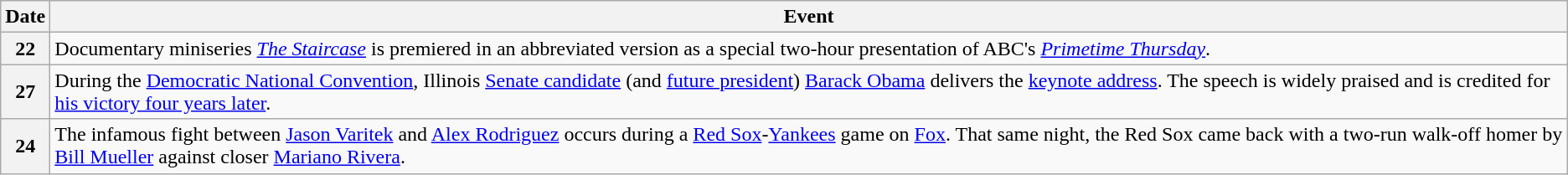<table class="wikitable">
<tr>
<th>Date</th>
<th>Event</th>
</tr>
<tr>
<th>22</th>
<td>Documentary miniseries <em><a href='#'>The Staircase</a></em> is premiered in an abbreviated version as a special two-hour presentation of ABC's <em><a href='#'>Primetime Thursday</a></em>.</td>
</tr>
<tr>
<th>27</th>
<td>During the <a href='#'>Democratic National Convention</a>, Illinois <a href='#'>Senate candidate</a> (and <a href='#'>future president</a>) <a href='#'>Barack Obama</a> delivers the <a href='#'>keynote address</a>. The speech is widely praised and is credited for <a href='#'>his victory four years later</a>.</td>
</tr>
<tr>
<th>24</th>
<td>The infamous fight between <a href='#'>Jason Varitek</a> and <a href='#'>Alex Rodriguez</a> occurs during a <a href='#'>Red Sox</a>-<a href='#'>Yankees</a> game on <a href='#'>Fox</a>. That same night, the Red Sox came back with a two-run walk-off homer by <a href='#'>Bill Mueller</a> against closer <a href='#'>Mariano Rivera</a>.</td>
</tr>
</table>
